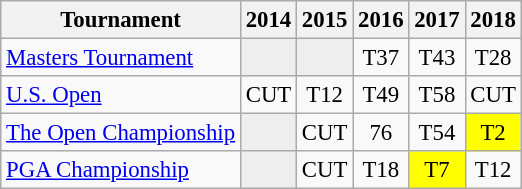<table class="wikitable" style="font-size:95%;text-align:center;">
<tr>
<th>Tournament</th>
<th>2014</th>
<th>2015</th>
<th>2016</th>
<th>2017</th>
<th>2018</th>
</tr>
<tr>
<td align=left><a href='#'>Masters Tournament</a></td>
<td style="background:#eeeeee;"></td>
<td style="background:#eeeeee;"></td>
<td>T37</td>
<td>T43</td>
<td>T28</td>
</tr>
<tr>
<td align=left><a href='#'>U.S. Open</a></td>
<td>CUT</td>
<td>T12</td>
<td>T49</td>
<td>T58</td>
<td>CUT</td>
</tr>
<tr>
<td align=left><a href='#'>The Open Championship</a></td>
<td style="background:#eeeeee;"></td>
<td>CUT</td>
<td>76</td>
<td>T54</td>
<td style="background:yellow;">T2</td>
</tr>
<tr>
<td align=left><a href='#'>PGA Championship</a></td>
<td style="background:#eeeeee;"></td>
<td>CUT</td>
<td>T18</td>
<td style="background:yellow;">T7</td>
<td>T12</td>
</tr>
</table>
